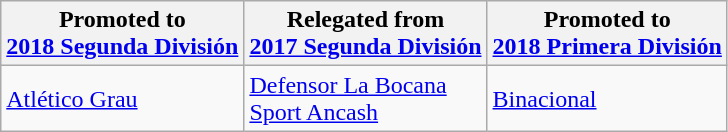<table class="wikitable">
<tr>
<th>Promoted to<br><a href='#'>2018 Segunda División</a></th>
<th>Relegated from<br><a href='#'>2017 Segunda División</a></th>
<th>Promoted to<br><a href='#'>2018 Primera División</a></th>
</tr>
<tr>
<td> <a href='#'>Atlético Grau</a> </td>
<td> <a href='#'>Defensor La Bocana</a> <br> <a href='#'>Sport Ancash</a> </td>
<td> <a href='#'>Binacional</a> </td>
</tr>
</table>
